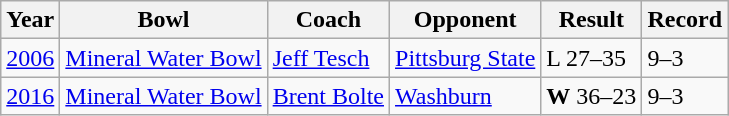<table class="wikitable">
<tr>
<th>Year</th>
<th>Bowl</th>
<th>Coach</th>
<th>Opponent</th>
<th>Result</th>
<th>Record</th>
</tr>
<tr>
<td><a href='#'>2006</a></td>
<td><a href='#'>Mineral Water Bowl</a></td>
<td><a href='#'>Jeff Tesch</a></td>
<td><a href='#'>Pittsburg State</a></td>
<td>L 27–35</td>
<td>9–3</td>
</tr>
<tr>
<td><a href='#'>2016</a></td>
<td><a href='#'>Mineral Water Bowl</a></td>
<td><a href='#'>Brent Bolte</a></td>
<td><a href='#'>Washburn</a></td>
<td><strong>W</strong> 36–23</td>
<td>9–3</td>
</tr>
</table>
